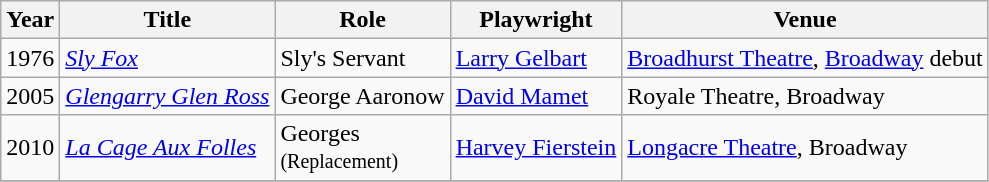<table class="wikitable unsortable">
<tr>
<th>Year</th>
<th>Title</th>
<th>Role</th>
<th>Playwright</th>
<th>Venue</th>
</tr>
<tr>
<td>1976</td>
<td><em><a href='#'>Sly Fox</a></em></td>
<td>Sly's Servant</td>
<td><a href='#'>Larry Gelbart</a></td>
<td><a href='#'>Broadhurst Theatre</a>, <a href='#'>Broadway</a> debut</td>
</tr>
<tr>
<td>2005</td>
<td><em><a href='#'>Glengarry Glen Ross</a></em></td>
<td>George Aaronow</td>
<td><a href='#'>David Mamet</a></td>
<td>Royale Theatre, Broadway</td>
</tr>
<tr>
<td>2010</td>
<td><em><a href='#'>La Cage Aux Folles</a></em></td>
<td>Georges <br> <small>(Replacement)</small></td>
<td><a href='#'>Harvey Fierstein</a></td>
<td><a href='#'>Longacre Theatre</a>, Broadway</td>
</tr>
<tr>
</tr>
</table>
